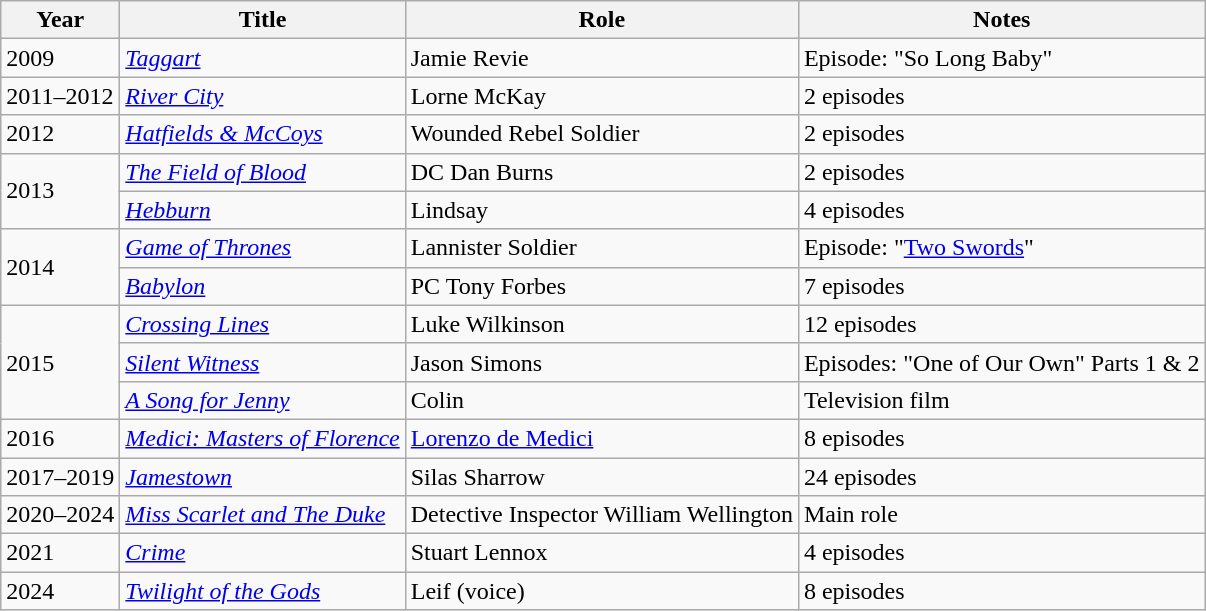<table class="wikitable sortable">
<tr>
<th>Year</th>
<th>Title</th>
<th>Role</th>
<th class="unsortable">Notes</th>
</tr>
<tr>
<td>2009</td>
<td><em><a href='#'>Taggart</a></em></td>
<td>Jamie Revie</td>
<td>Episode: "So Long Baby"</td>
</tr>
<tr>
<td>2011–2012</td>
<td><em><a href='#'>River City</a></em></td>
<td>Lorne McKay</td>
<td>2 episodes</td>
</tr>
<tr>
<td>2012</td>
<td><em><a href='#'>Hatfields & McCoys</a></em></td>
<td>Wounded Rebel Soldier</td>
<td>2 episodes</td>
</tr>
<tr>
<td rowspan="2">2013</td>
<td><em><a href='#'>The Field of Blood</a></em></td>
<td>DC Dan Burns</td>
<td>2 episodes</td>
</tr>
<tr>
<td><em><a href='#'>Hebburn</a></em></td>
<td>Lindsay</td>
<td>4 episodes</td>
</tr>
<tr>
<td rowspan="2">2014</td>
<td><em><a href='#'>Game of Thrones</a></em></td>
<td>Lannister Soldier</td>
<td>Episode: "<a href='#'>Two Swords</a>"</td>
</tr>
<tr>
<td><em><a href='#'>Babylon</a></em></td>
<td>PC Tony Forbes</td>
<td>7 episodes</td>
</tr>
<tr>
<td rowspan="3">2015</td>
<td><em><a href='#'>Crossing Lines</a></em></td>
<td>Luke Wilkinson</td>
<td>12 episodes</td>
</tr>
<tr>
<td><em><a href='#'>Silent Witness</a></em></td>
<td>Jason Simons</td>
<td>Episodes: "One of Our Own" Parts 1 & 2</td>
</tr>
<tr>
<td><em><a href='#'>A Song for Jenny</a></em></td>
<td>Colin</td>
<td>Television film</td>
</tr>
<tr>
<td>2016</td>
<td><em><a href='#'>Medici: Masters of Florence</a></em></td>
<td><a href='#'>Lorenzo de Medici</a></td>
<td>8 episodes</td>
</tr>
<tr>
<td>2017–2019</td>
<td><em><a href='#'>Jamestown</a></em></td>
<td>Silas Sharrow</td>
<td>24 episodes</td>
</tr>
<tr>
<td>2020–2024</td>
<td><em><a href='#'>Miss Scarlet and The Duke</a></em></td>
<td>Detective Inspector William Wellington</td>
<td>Main role</td>
</tr>
<tr>
<td>2021</td>
<td><em><a href='#'>Crime</a></em></td>
<td>Stuart Lennox</td>
<td>4 episodes</td>
</tr>
<tr>
<td>2024</td>
<td><em><a href='#'>Twilight of the Gods</a></em></td>
<td>Leif (voice)</td>
<td>8 episodes</td>
</tr>
</table>
